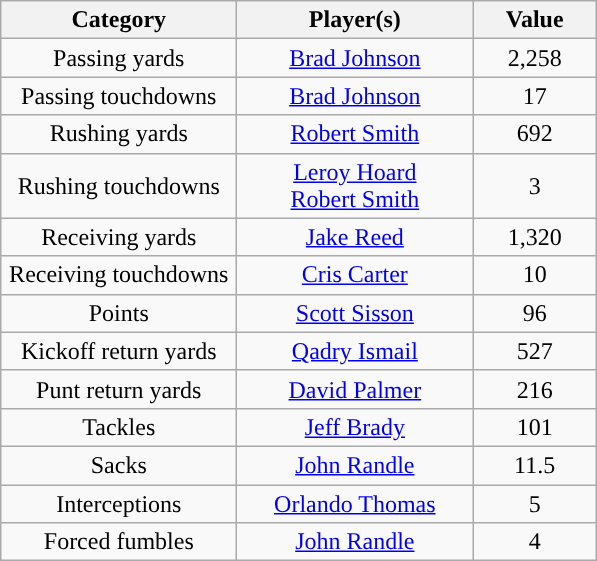<table class="wikitable" style="text-align:center">
<tr>
<th width=150px>Category</th>
<th width=150px>Player(s)</th>
<th width=75px>Value</th>
</tr>
<tr>
<td>Passing yards</td>
<td><a href='#'>Brad Johnson</a></td>
<td>2,258</td>
</tr>
<tr>
<td>Passing touchdowns</td>
<td><a href='#'>Brad Johnson</a></td>
<td>17</td>
</tr>
<tr>
<td>Rushing yards</td>
<td><a href='#'>Robert Smith</a></td>
<td>692</td>
</tr>
<tr>
<td>Rushing touchdowns</td>
<td><a href='#'>Leroy Hoard</a> <br> <a href='#'>Robert Smith</a></td>
<td>3</td>
</tr>
<tr>
<td>Receiving yards</td>
<td><a href='#'>Jake Reed</a></td>
<td>1,320</td>
</tr>
<tr>
<td>Receiving touchdowns</td>
<td><a href='#'>Cris Carter</a></td>
<td>10</td>
</tr>
<tr>
<td>Points</td>
<td><a href='#'>Scott Sisson</a></td>
<td>96</td>
</tr>
<tr>
<td>Kickoff return yards</td>
<td><a href='#'>Qadry Ismail</a></td>
<td>527</td>
</tr>
<tr>
<td>Punt return yards</td>
<td><a href='#'>David Palmer</a></td>
<td>216</td>
</tr>
<tr>
<td>Tackles</td>
<td><a href='#'>Jeff Brady</a></td>
<td>101</td>
</tr>
<tr>
<td>Sacks</td>
<td><a href='#'>John Randle</a></td>
<td>11.5</td>
</tr>
<tr>
<td>Interceptions</td>
<td><a href='#'>Orlando Thomas</a></td>
<td>5</td>
</tr>
<tr>
<td>Forced fumbles</td>
<td><a href='#'>John Randle</a></td>
<td>4</td>
</tr>
</table>
